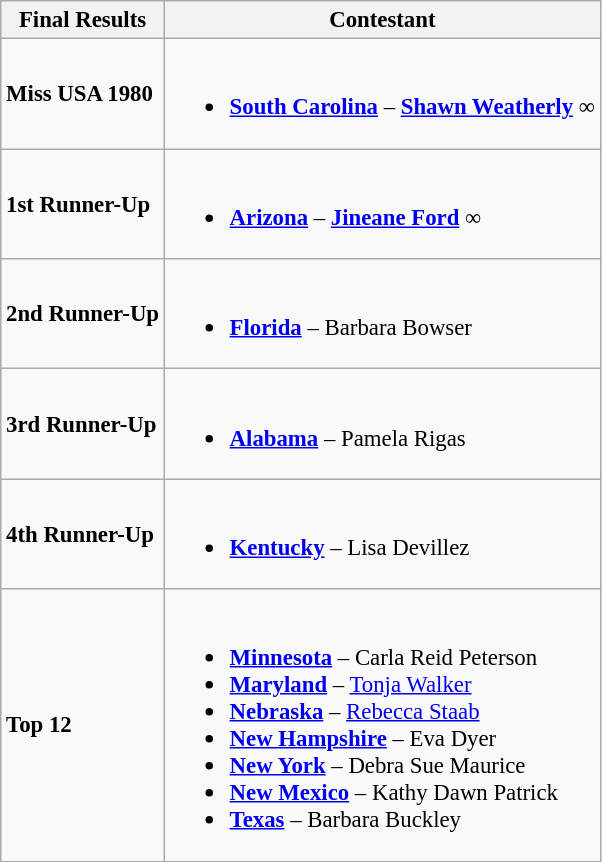<table class="wikitable sortable" style="font-size: 95%;">
<tr>
<th>Final Results</th>
<th>Contestant</th>
</tr>
<tr>
<td><strong>Miss USA 1980</strong></td>
<td><br><ul><li><strong> <a href='#'>South Carolina</a></strong> – <strong><a href='#'>Shawn Weatherly</a></strong> ∞</li></ul></td>
</tr>
<tr>
<td><strong>1st Runner-Up</strong></td>
<td><br><ul><li><strong> <a href='#'>Arizona</a></strong> – <strong><a href='#'>Jineane Ford</a></strong> ∞</li></ul></td>
</tr>
<tr>
<td><strong>2nd Runner-Up</strong></td>
<td><br><ul><li><strong> <a href='#'>Florida</a></strong> – Barbara Bowser</li></ul></td>
</tr>
<tr>
<td><strong>3rd Runner-Up</strong></td>
<td><br><ul><li><strong> <a href='#'>Alabama</a></strong> – Pamela Rigas</li></ul></td>
</tr>
<tr>
<td><strong>4th Runner-Up</strong></td>
<td><br><ul><li><strong> <a href='#'>Kentucky</a></strong> – Lisa Devillez</li></ul></td>
</tr>
<tr>
<td><strong>Top 12</strong></td>
<td><br><ul><li><strong> <a href='#'>Minnesota</a></strong> – Carla Reid Peterson</li><li><strong> <a href='#'>Maryland</a></strong> – <a href='#'>Tonja Walker</a></li><li><strong> <a href='#'>Nebraska</a></strong> – <a href='#'>Rebecca Staab</a></li><li><strong> <a href='#'>New Hampshire</a></strong> – Eva Dyer</li><li><strong> <a href='#'>New York</a></strong> – Debra Sue Maurice</li><li><strong> <a href='#'>New Mexico</a></strong> – Kathy Dawn Patrick</li><li><strong> <a href='#'>Texas</a></strong> – Barbara Buckley</li></ul></td>
</tr>
</table>
